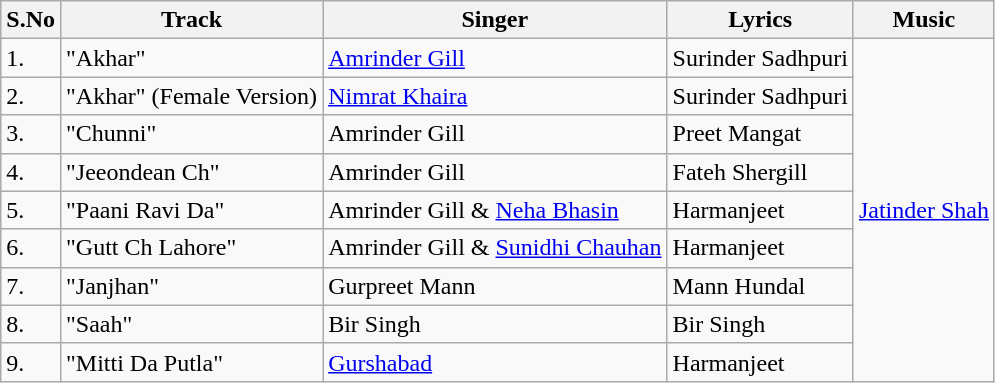<table class="wikitable">
<tr>
<th>S.No</th>
<th>Track</th>
<th>Singer</th>
<th>Lyrics</th>
<th>Music</th>
</tr>
<tr>
<td>1.</td>
<td>"Akhar"</td>
<td><a href='#'>Amrinder Gill</a></td>
<td>Surinder Sadhpuri</td>
<td rowspan="9"><a href='#'>Jatinder Shah</a></td>
</tr>
<tr>
<td>2.</td>
<td>"Akhar" (Female Version)</td>
<td><a href='#'>Nimrat Khaira</a></td>
<td>Surinder Sadhpuri</td>
</tr>
<tr>
<td>3.</td>
<td>"Chunni"</td>
<td>Amrinder Gill</td>
<td>Preet Mangat</td>
</tr>
<tr>
<td>4.</td>
<td>"Jeeondean Ch"</td>
<td>Amrinder Gill</td>
<td>Fateh Shergill</td>
</tr>
<tr>
<td>5.</td>
<td>"Paani Ravi Da"</td>
<td>Amrinder Gill & <a href='#'>Neha Bhasin</a></td>
<td>Harmanjeet</td>
</tr>
<tr>
<td>6.</td>
<td>"Gutt Ch Lahore"</td>
<td>Amrinder Gill & <a href='#'>Sunidhi Chauhan</a></td>
<td>Harmanjeet</td>
</tr>
<tr>
<td>7.</td>
<td>"Janjhan"</td>
<td>Gurpreet Mann</td>
<td>Mann Hundal</td>
</tr>
<tr>
<td>8.</td>
<td>"Saah"</td>
<td>Bir Singh</td>
<td>Bir Singh</td>
</tr>
<tr>
<td>9.</td>
<td>"Mitti Da Putla"</td>
<td><a href='#'>Gurshabad</a></td>
<td>Harmanjeet</td>
</tr>
</table>
